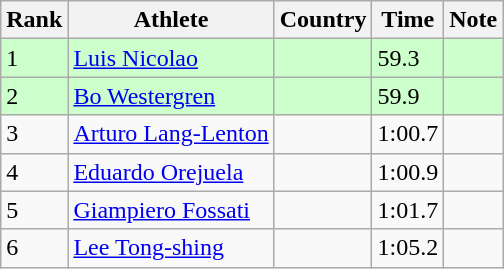<table class="wikitable sortable">
<tr>
<th>Rank</th>
<th>Athlete</th>
<th>Country</th>
<th>Time</th>
<th>Note</th>
</tr>
<tr bgcolor=#CCFFCC>
<td>1</td>
<td><a href='#'>Luis Nicolao</a></td>
<td></td>
<td>59.3</td>
<td></td>
</tr>
<tr bgcolor=#CCFFCC>
<td>2</td>
<td><a href='#'>Bo Westergren</a></td>
<td></td>
<td>59.9</td>
<td></td>
</tr>
<tr>
<td>3</td>
<td><a href='#'>Arturo Lang-Lenton</a></td>
<td></td>
<td>1:00.7</td>
<td></td>
</tr>
<tr>
<td>4</td>
<td><a href='#'>Eduardo Orejuela</a></td>
<td></td>
<td>1:00.9</td>
<td></td>
</tr>
<tr>
<td>5</td>
<td><a href='#'>Giampiero Fossati</a></td>
<td></td>
<td>1:01.7</td>
<td></td>
</tr>
<tr>
<td>6</td>
<td><a href='#'>Lee Tong-shing</a></td>
<td></td>
<td>1:05.2</td>
<td></td>
</tr>
</table>
